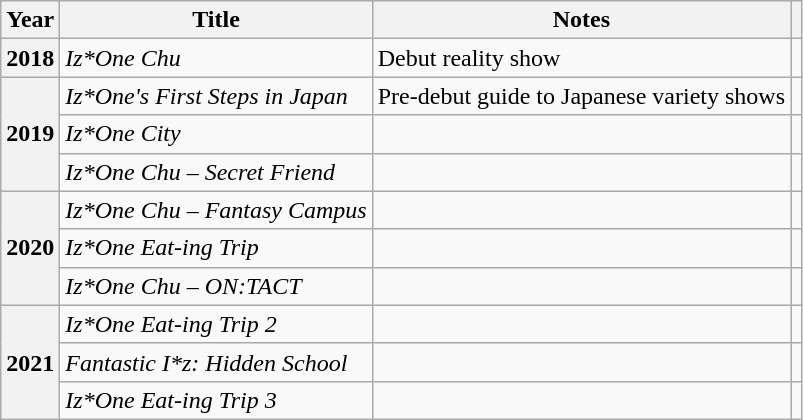<table class="wikitable plainrowheaders sortable">
<tr>
<th scope="col">Year</th>
<th scope="col">Title</th>
<th scope="col">Notes</th>
<th scope="col" class="unsortable"></th>
</tr>
<tr>
<th scope="row">2018</th>
<td><em>Iz*One Chu</em></td>
<td>Debut reality show</td>
<td style="text-align:center"></td>
</tr>
<tr>
<th scope="row" rowspan="3">2019</th>
<td><em>Iz*One's First Steps in Japan</em></td>
<td>Pre-debut guide to Japanese variety shows</td>
<td style="text-align:center"></td>
</tr>
<tr>
<td><em>Iz*One City</em></td>
<td></td>
<td style="text-align:center"></td>
</tr>
<tr>
<td><em>Iz*One Chu – Secret Friend</em></td>
<td></td>
<td style="text-align:center"></td>
</tr>
<tr>
<th scope="row" rowspan="3">2020</th>
<td><em>Iz*One Chu – Fantasy Campus</em></td>
<td></td>
<td style="text-align:center"></td>
</tr>
<tr>
<td><em>Iz*One Eat-ing Trip</em></td>
<td></td>
<td style="text-align:center"></td>
</tr>
<tr>
<td><em>Iz*One Chu – ON:TACT</em></td>
<td></td>
<td style="text-align:center"></td>
</tr>
<tr>
<th scope="row" rowspan="3">2021</th>
<td><em>Iz*One Eat-ing Trip 2</em></td>
<td></td>
<td style="text-align:center"></td>
</tr>
<tr>
<td><em>Fantastic I*z: Hidden School</em></td>
<td></td>
<td style="text-align:center"></td>
</tr>
<tr>
<td><em>Iz*One Eat-ing Trip 3</em></td>
<td></td>
<td style="text-align:center"></td>
</tr>
</table>
